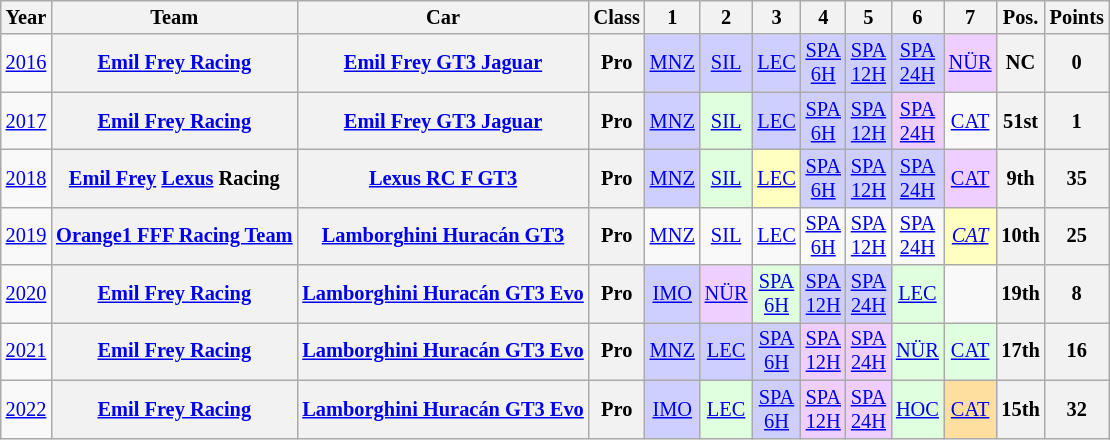<table class="wikitable" border="1" style="text-align:center; font-size:85%;">
<tr>
<th>Year</th>
<th>Team</th>
<th>Car</th>
<th>Class</th>
<th>1</th>
<th>2</th>
<th>3</th>
<th>4</th>
<th>5</th>
<th>6</th>
<th>7</th>
<th>Pos.</th>
<th>Points</th>
</tr>
<tr>
<td><a href='#'>2016</a></td>
<th nowrap><a href='#'>Emil Frey Racing</a></th>
<th nowrap><a href='#'>Emil Frey GT3 Jaguar</a></th>
<th>Pro</th>
<td style="background:#CFCFFF;"><a href='#'>MNZ</a><br></td>
<td style="background:#CFCFFF;"><a href='#'>SIL</a><br></td>
<td style="background:#CFCFFF;"><a href='#'>LEC</a><br></td>
<td style="background:#CFCFFF;"><a href='#'>SPA<br>6H</a><br></td>
<td style="background:#CFCFFF;"><a href='#'>SPA<br>12H</a><br></td>
<td style="background:#CFCFFF;"><a href='#'>SPA<br>24H</a><br></td>
<td style="background:#EFCFFF;"><a href='#'>NÜR</a><br></td>
<th>NC</th>
<th>0</th>
</tr>
<tr>
<td><a href='#'>2017</a></td>
<th nowrap><a href='#'>Emil Frey Racing</a></th>
<th nowrap><a href='#'>Emil Frey GT3 Jaguar</a></th>
<th>Pro</th>
<td style="background:#CFCFFF;"><a href='#'>MNZ</a><br></td>
<td style="background:#DFFFDF;"><a href='#'>SIL</a><br></td>
<td style="background:#CFCFFF;"><a href='#'>LEC</a><br></td>
<td style="background:#CFCFFF;"><a href='#'>SPA<br>6H</a><br></td>
<td style="background:#CFCFFF;"><a href='#'>SPA<br>12H</a><br></td>
<td style="background:#EFCFFF;"><a href='#'>SPA<br>24H</a><br></td>
<td style="background:#;"><a href='#'>CAT</a></td>
<th>51st</th>
<th>1</th>
</tr>
<tr>
<td><a href='#'>2018</a></td>
<th nowrap><a href='#'>Emil Frey</a> <a href='#'>Lexus</a> Racing</th>
<th nowrap><a href='#'>Lexus RC F GT3</a></th>
<th>Pro</th>
<td style="background:#CFCFFF;"><a href='#'>MNZ</a><br></td>
<td style="background:#DFFFDF;"><a href='#'>SIL</a><br></td>
<td style="background:#FFFFBF;"><a href='#'>LEC</a><br></td>
<td style="background:#CFCFFF;"><a href='#'>SPA<br>6H</a><br></td>
<td style="background:#CFCFFF;"><a href='#'>SPA<br>12H</a><br></td>
<td style="background:#CFCFFF;"><a href='#'>SPA<br>24H</a><br></td>
<td style="background:#EFCFFF;"><a href='#'>CAT</a><br></td>
<th>9th</th>
<th>35</th>
</tr>
<tr>
<td><a href='#'>2019</a></td>
<th nowrap><a href='#'>Orange1 FFF Racing Team</a></th>
<th nowrap><a href='#'>Lamborghini Huracán GT3</a></th>
<th>Pro</th>
<td style="background:#;"><a href='#'>MNZ</a></td>
<td style="background:#;"><a href='#'>SIL</a></td>
<td style="background:#;"><a href='#'>LEC</a></td>
<td style="background:#;"><a href='#'>SPA<br>6H</a></td>
<td style="background:#;"><a href='#'>SPA<br>12H</a></td>
<td style="background:#;"><a href='#'>SPA<br>24H</a></td>
<td style="background:#FFFFBF;"><em><a href='#'>CAT</a></em><br></td>
<th>10th</th>
<th>25</th>
</tr>
<tr>
<td><a href='#'>2020</a></td>
<th nowrap><a href='#'>Emil Frey Racing</a></th>
<th nowrap><a href='#'>Lamborghini Huracán GT3 Evo</a></th>
<th>Pro</th>
<td style="background:#CFCFFF;"><a href='#'>IMO</a><br></td>
<td style="background:#EFCFFF;"><a href='#'>NÜR</a><br></td>
<td style="background:#DFFFDF;"><a href='#'>SPA<br>6H</a><br></td>
<td style="background:#CFCFFF;"><a href='#'>SPA<br>12H</a><br></td>
<td style="background:#CFCFFF;"><a href='#'>SPA<br>24H</a><br></td>
<td style="background:#DFFFDF;"><a href='#'>LEC</a><br></td>
<td></td>
<th>19th</th>
<th>8</th>
</tr>
<tr>
<td><a href='#'>2021</a></td>
<th nowrap><a href='#'>Emil Frey Racing</a></th>
<th nowrap><a href='#'>Lamborghini Huracán GT3 Evo</a></th>
<th>Pro</th>
<td style="background:#CFCFFF;"><a href='#'>MNZ</a><br></td>
<td style="background:#CFCFFF;"><a href='#'>LEC</a><br></td>
<td style="background:#CFCFFF;"><a href='#'>SPA<br>6H</a><br></td>
<td style="background:#EFCFFF;"><a href='#'>SPA<br>12H</a><br></td>
<td style="background:#EFCFFF;"><a href='#'>SPA<br>24H</a><br></td>
<td style="background:#DFFFDF;"><a href='#'>NÜR</a><br></td>
<td style="background:#DFFFDF;"><a href='#'>CAT</a><br></td>
<th>17th</th>
<th>16</th>
</tr>
<tr>
<td><a href='#'>2022</a></td>
<th nowrap><a href='#'>Emil Frey Racing</a></th>
<th nowrap><a href='#'>Lamborghini Huracán GT3 Evo</a></th>
<th>Pro</th>
<td style="background:#CFCFFF;"><a href='#'>IMO</a><br></td>
<td style="background:#DFFFDF;"><a href='#'>LEC</a><br></td>
<td style="background:#CFCFFF;"><a href='#'>SPA<br>6H</a><br></td>
<td style="background:#EFCFFF;"><a href='#'>SPA<br>12H</a><br></td>
<td style="background:#EFCFFF;"><a href='#'>SPA<br>24H</a><br></td>
<td style="background:#DFFFDF;"><a href='#'>HOC</a><br></td>
<td style="background:#FFDF9F;"><a href='#'>CAT</a><br></td>
<th>15th</th>
<th>32</th>
</tr>
</table>
